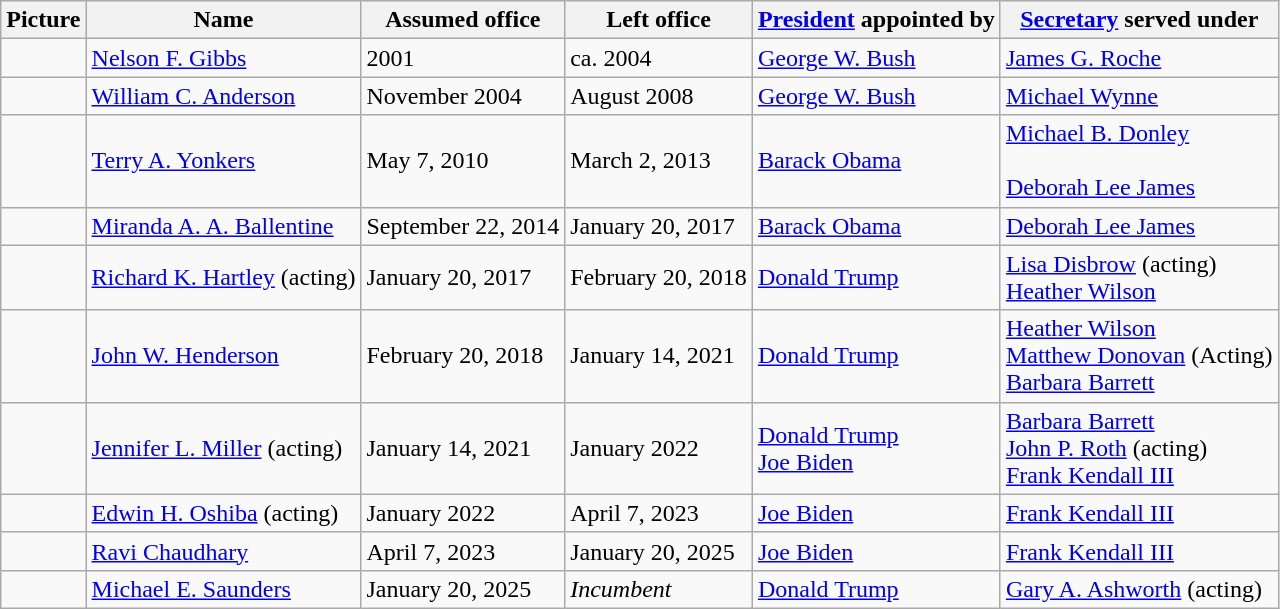<table class="wikitable">
<tr>
<th>Picture</th>
<th>Name</th>
<th>Assumed office</th>
<th>Left office</th>
<th><a href='#'>President</a> appointed by</th>
<th><a href='#'>Secretary</a> served under</th>
</tr>
<tr>
<td></td>
<td><a href='#'>Nelson F. Gibbs</a></td>
<td>2001</td>
<td>ca. 2004</td>
<td><a href='#'>George W. Bush</a></td>
<td><a href='#'>James G. Roche</a></td>
</tr>
<tr>
<td></td>
<td><a href='#'>William C. Anderson</a></td>
<td>November 2004</td>
<td>August 2008</td>
<td><a href='#'>George W. Bush</a></td>
<td><a href='#'>Michael Wynne</a></td>
</tr>
<tr>
<td></td>
<td><a href='#'>Terry A. Yonkers</a></td>
<td>May 7, 2010</td>
<td>March 2, 2013</td>
<td><a href='#'>Barack Obama</a></td>
<td><a href='#'>Michael B. Donley</a><br><br><a href='#'>Deborah Lee James</a></td>
</tr>
<tr>
<td></td>
<td><a href='#'>Miranda A. A. Ballentine</a></td>
<td>September 22, 2014</td>
<td>January 20, 2017</td>
<td><a href='#'>Barack Obama</a></td>
<td><a href='#'>Deborah Lee James</a></td>
</tr>
<tr>
<td></td>
<td><a href='#'>Richard K. Hartley</a> (acting)</td>
<td>January 20, 2017</td>
<td>February 20, 2018</td>
<td><a href='#'>Donald Trump</a></td>
<td><a href='#'>Lisa Disbrow</a> (acting)<br><a href='#'>Heather Wilson</a></td>
</tr>
<tr>
<td></td>
<td><a href='#'>John W. Henderson</a></td>
<td>February 20, 2018</td>
<td>January 14, 2021</td>
<td><a href='#'>Donald Trump</a></td>
<td><a href='#'>Heather Wilson</a><br><a href='#'>Matthew Donovan</a> (Acting)<br><a href='#'>Barbara Barrett</a></td>
</tr>
<tr>
<td></td>
<td><a href='#'>Jennifer L. Miller</a> (acting)</td>
<td>January 14, 2021</td>
<td>January 2022</td>
<td><a href='#'>Donald Trump</a><br><a href='#'>Joe Biden</a></td>
<td><a href='#'>Barbara Barrett</a><br><a href='#'>John P. Roth</a> (acting)<br><a href='#'>Frank Kendall III</a></td>
</tr>
<tr>
<td></td>
<td><a href='#'>Edwin H. Oshiba</a> (acting)</td>
<td>January 2022</td>
<td>April 7, 2023</td>
<td><a href='#'>Joe Biden</a></td>
<td><a href='#'>Frank Kendall III</a></td>
</tr>
<tr>
<td></td>
<td><a href='#'>Ravi Chaudhary</a></td>
<td>April 7, 2023</td>
<td>January 20, 2025</td>
<td><a href='#'>Joe Biden</a></td>
<td><a href='#'>Frank Kendall III</a></td>
</tr>
<tr>
<td></td>
<td><a href='#'>Michael E. Saunders</a></td>
<td>January 20, 2025</td>
<td><em>Incumbent</em></td>
<td><a href='#'>Donald Trump</a></td>
<td><a href='#'>Gary A. Ashworth</a> (acting)</td>
</tr>
</table>
